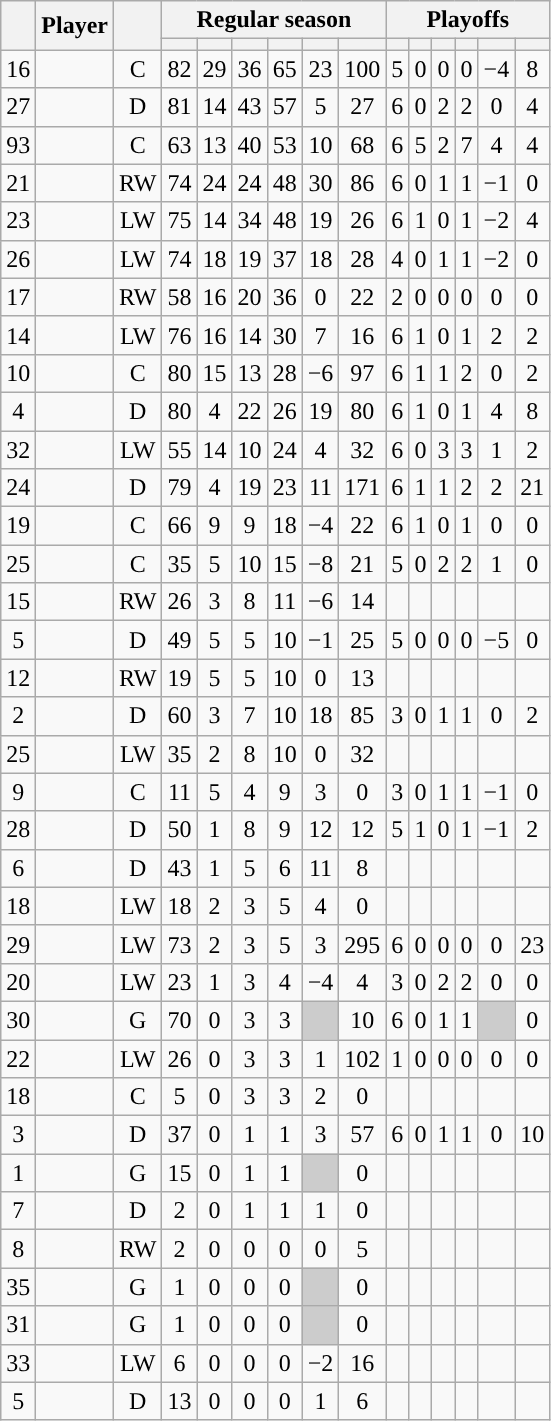<table class="wikitable sortable plainrowheaders" style="text-align:center;">
<tr>
<th scope="col" data-sort-type="number" rowspan="2"></th>
<th scope="col" rowspan="2">Player</th>
<th scope="col" rowspan="2"></th>
<th scope=colgroup colspan=6>Regular season</th>
<th scope=colgroup colspan=6>Playoffs</th>
</tr>
<tr>
<th scope="col" data-sort-type="number"></th>
<th scope="col" data-sort-type="number"></th>
<th scope="col" data-sort-type="number"></th>
<th scope="col" data-sort-type="number"></th>
<th scope="col" data-sort-type="number"></th>
<th scope="col" data-sort-type="number"></th>
<th scope="col" data-sort-type="number"></th>
<th scope="col" data-sort-type="number"></th>
<th scope="col" data-sort-type="number"></th>
<th scope="col" data-sort-type="number"></th>
<th scope="col" data-sort-type="number"></th>
<th scope="col" data-sort-type="number"></th>
</tr>
<tr>
<td scope="row">16</td>
<td align="left"></td>
<td>C</td>
<td>82</td>
<td>29</td>
<td>36</td>
<td>65</td>
<td>23</td>
<td>100</td>
<td>5</td>
<td>0</td>
<td>0</td>
<td>0</td>
<td>−4</td>
<td>8</td>
</tr>
<tr>
<td scope="row">27</td>
<td align="left"></td>
<td>D</td>
<td>81</td>
<td>14</td>
<td>43</td>
<td>57</td>
<td>5</td>
<td>27</td>
<td>6</td>
<td>0</td>
<td>2</td>
<td>2</td>
<td>0</td>
<td>4</td>
</tr>
<tr>
<td scope="row">93</td>
<td align="left"></td>
<td>C</td>
<td>63</td>
<td>13</td>
<td>40</td>
<td>53</td>
<td>10</td>
<td>68</td>
<td>6</td>
<td>5</td>
<td>2</td>
<td>7</td>
<td>4</td>
<td>4</td>
</tr>
<tr>
<td scope="row">21</td>
<td align="left"></td>
<td>RW</td>
<td>74</td>
<td>24</td>
<td>24</td>
<td>48</td>
<td>30</td>
<td>86</td>
<td>6</td>
<td>0</td>
<td>1</td>
<td>1</td>
<td>−1</td>
<td>0</td>
</tr>
<tr>
<td scope="row">23</td>
<td align="left"></td>
<td>LW</td>
<td>75</td>
<td>14</td>
<td>34</td>
<td>48</td>
<td>19</td>
<td>26</td>
<td>6</td>
<td>1</td>
<td>0</td>
<td>1</td>
<td>−2</td>
<td>4</td>
</tr>
<tr>
<td scope="row">26</td>
<td align="left"></td>
<td>LW</td>
<td>74</td>
<td>18</td>
<td>19</td>
<td>37</td>
<td>18</td>
<td>28</td>
<td>4</td>
<td>0</td>
<td>1</td>
<td>1</td>
<td>−2</td>
<td>0</td>
</tr>
<tr>
<td scope="row">17</td>
<td align="left"></td>
<td>RW</td>
<td>58</td>
<td>16</td>
<td>20</td>
<td>36</td>
<td>0</td>
<td>22</td>
<td>2</td>
<td>0</td>
<td>0</td>
<td>0</td>
<td>0</td>
<td>0</td>
</tr>
<tr>
<td scope="row">14</td>
<td align="left"></td>
<td>LW</td>
<td>76</td>
<td>16</td>
<td>14</td>
<td>30</td>
<td>7</td>
<td>16</td>
<td>6</td>
<td>1</td>
<td>0</td>
<td>1</td>
<td>2</td>
<td>2</td>
</tr>
<tr>
<td scope="row">10</td>
<td align="left"></td>
<td>C</td>
<td>80</td>
<td>15</td>
<td>13</td>
<td>28</td>
<td>−6</td>
<td>97</td>
<td>6</td>
<td>1</td>
<td>1</td>
<td>2</td>
<td>0</td>
<td>2</td>
</tr>
<tr>
<td scope="row">4</td>
<td align="left"></td>
<td>D</td>
<td>80</td>
<td>4</td>
<td>22</td>
<td>26</td>
<td>19</td>
<td>80</td>
<td>6</td>
<td>1</td>
<td>0</td>
<td>1</td>
<td>4</td>
<td>8</td>
</tr>
<tr>
<td scope="row">32</td>
<td align="left"></td>
<td>LW</td>
<td>55</td>
<td>14</td>
<td>10</td>
<td>24</td>
<td>4</td>
<td>32</td>
<td>6</td>
<td>0</td>
<td>3</td>
<td>3</td>
<td>1</td>
<td>2</td>
</tr>
<tr>
<td scope="row">24</td>
<td align="left"></td>
<td>D</td>
<td>79</td>
<td>4</td>
<td>19</td>
<td>23</td>
<td>11</td>
<td>171</td>
<td>6</td>
<td>1</td>
<td>1</td>
<td>2</td>
<td>2</td>
<td>21</td>
</tr>
<tr>
<td scope="row">19</td>
<td align="left"></td>
<td>C</td>
<td>66</td>
<td>9</td>
<td>9</td>
<td>18</td>
<td>−4</td>
<td>22</td>
<td>6</td>
<td>1</td>
<td>0</td>
<td>1</td>
<td>0</td>
<td>0</td>
</tr>
<tr>
<td scope="row">25</td>
<td align="left"></td>
<td>C</td>
<td>35</td>
<td>5</td>
<td>10</td>
<td>15</td>
<td>−8</td>
<td>21</td>
<td>5</td>
<td>0</td>
<td>2</td>
<td>2</td>
<td>1</td>
<td>0</td>
</tr>
<tr>
<td scope="row">15</td>
<td align="left"></td>
<td>RW</td>
<td>26</td>
<td>3</td>
<td>8</td>
<td>11</td>
<td>−6</td>
<td>14</td>
<td></td>
<td></td>
<td></td>
<td></td>
<td></td>
<td></td>
</tr>
<tr>
<td scope="row">5</td>
<td align="left"></td>
<td>D</td>
<td>49</td>
<td>5</td>
<td>5</td>
<td>10</td>
<td>−1</td>
<td>25</td>
<td>5</td>
<td>0</td>
<td>0</td>
<td>0</td>
<td>−5</td>
<td>0</td>
</tr>
<tr>
<td scope="row">12</td>
<td align="left"></td>
<td>RW</td>
<td>19</td>
<td>5</td>
<td>5</td>
<td>10</td>
<td>0</td>
<td>13</td>
<td></td>
<td></td>
<td></td>
<td></td>
<td></td>
<td></td>
</tr>
<tr>
<td scope="row">2</td>
<td align="left"></td>
<td>D</td>
<td>60</td>
<td>3</td>
<td>7</td>
<td>10</td>
<td>18</td>
<td>85</td>
<td>3</td>
<td>0</td>
<td>1</td>
<td>1</td>
<td>0</td>
<td>2</td>
</tr>
<tr>
<td scope="row">25</td>
<td align="left"></td>
<td>LW</td>
<td>35</td>
<td>2</td>
<td>8</td>
<td>10</td>
<td>0</td>
<td>32</td>
<td></td>
<td></td>
<td></td>
<td></td>
<td></td>
<td></td>
</tr>
<tr>
<td scope="row">9</td>
<td align="left"></td>
<td>C</td>
<td>11</td>
<td>5</td>
<td>4</td>
<td>9</td>
<td>3</td>
<td>0</td>
<td>3</td>
<td>0</td>
<td>1</td>
<td>1</td>
<td>−1</td>
<td>0</td>
</tr>
<tr>
<td scope="row">28</td>
<td align="left"></td>
<td>D</td>
<td>50</td>
<td>1</td>
<td>8</td>
<td>9</td>
<td>12</td>
<td>12</td>
<td>5</td>
<td>1</td>
<td>0</td>
<td>1</td>
<td>−1</td>
<td>2</td>
</tr>
<tr>
<td scope="row">6</td>
<td align="left"></td>
<td>D</td>
<td>43</td>
<td>1</td>
<td>5</td>
<td>6</td>
<td>11</td>
<td>8</td>
<td></td>
<td></td>
<td></td>
<td></td>
<td></td>
<td></td>
</tr>
<tr>
<td scope="row">18</td>
<td align="left"></td>
<td>LW</td>
<td>18</td>
<td>2</td>
<td>3</td>
<td>5</td>
<td>4</td>
<td>0</td>
<td></td>
<td></td>
<td></td>
<td></td>
<td></td>
<td></td>
</tr>
<tr>
<td scope="row">29</td>
<td align="left"></td>
<td>LW</td>
<td>73</td>
<td>2</td>
<td>3</td>
<td>5</td>
<td>3</td>
<td>295</td>
<td>6</td>
<td>0</td>
<td>0</td>
<td>0</td>
<td>0</td>
<td>23</td>
</tr>
<tr>
<td scope="row">20</td>
<td align="left"></td>
<td>LW</td>
<td>23</td>
<td>1</td>
<td>3</td>
<td>4</td>
<td>−4</td>
<td>4</td>
<td>3</td>
<td>0</td>
<td>2</td>
<td>2</td>
<td>0</td>
<td>0</td>
</tr>
<tr>
<td scope="row">30</td>
<td align="left"></td>
<td>G</td>
<td>70</td>
<td>0</td>
<td>3</td>
<td>3</td>
<td style="background:#ccc"></td>
<td>10</td>
<td>6</td>
<td>0</td>
<td>1</td>
<td>1</td>
<td style="background:#ccc"></td>
<td>0</td>
</tr>
<tr>
<td scope="row">22</td>
<td align="left"></td>
<td>LW</td>
<td>26</td>
<td>0</td>
<td>3</td>
<td>3</td>
<td>1</td>
<td>102</td>
<td>1</td>
<td>0</td>
<td>0</td>
<td>0</td>
<td>0</td>
<td>0</td>
</tr>
<tr>
<td scope="row">18</td>
<td align="left"></td>
<td>C</td>
<td>5</td>
<td>0</td>
<td>3</td>
<td>3</td>
<td>2</td>
<td>0</td>
<td></td>
<td></td>
<td></td>
<td></td>
<td></td>
<td></td>
</tr>
<tr>
<td scope="row">3</td>
<td align="left"></td>
<td>D</td>
<td>37</td>
<td>0</td>
<td>1</td>
<td>1</td>
<td>3</td>
<td>57</td>
<td>6</td>
<td>0</td>
<td>1</td>
<td>1</td>
<td>0</td>
<td>10</td>
</tr>
<tr>
<td scope="row">1</td>
<td align="left"></td>
<td>G</td>
<td>15</td>
<td>0</td>
<td>1</td>
<td>1</td>
<td style="background:#ccc"></td>
<td>0</td>
<td></td>
<td></td>
<td></td>
<td></td>
<td></td>
<td></td>
</tr>
<tr>
<td scope="row">7</td>
<td align="left"></td>
<td>D</td>
<td>2</td>
<td>0</td>
<td>1</td>
<td>1</td>
<td>1</td>
<td>0</td>
<td></td>
<td></td>
<td></td>
<td></td>
<td></td>
<td></td>
</tr>
<tr>
<td scope="row">8</td>
<td align="left"></td>
<td>RW</td>
<td>2</td>
<td>0</td>
<td>0</td>
<td>0</td>
<td>0</td>
<td>5</td>
<td></td>
<td></td>
<td></td>
<td></td>
<td></td>
<td></td>
</tr>
<tr>
<td scope="row">35</td>
<td align="left"></td>
<td>G</td>
<td>1</td>
<td>0</td>
<td>0</td>
<td>0</td>
<td style="background:#ccc"></td>
<td>0</td>
<td></td>
<td></td>
<td></td>
<td></td>
<td></td>
<td></td>
</tr>
<tr>
<td scope="row">31</td>
<td align="left"></td>
<td>G</td>
<td>1</td>
<td>0</td>
<td>0</td>
<td>0</td>
<td style="background:#ccc"></td>
<td>0</td>
<td></td>
<td></td>
<td></td>
<td></td>
<td></td>
<td></td>
</tr>
<tr>
<td scope="row">33</td>
<td align="left"></td>
<td>LW</td>
<td>6</td>
<td>0</td>
<td>0</td>
<td>0</td>
<td>−2</td>
<td>16</td>
<td></td>
<td></td>
<td></td>
<td></td>
<td></td>
<td></td>
</tr>
<tr>
<td scope="row">5</td>
<td align="left"></td>
<td>D</td>
<td>13</td>
<td>0</td>
<td>0</td>
<td>0</td>
<td>1</td>
<td>6</td>
<td></td>
<td></td>
<td></td>
<td></td>
<td></td>
<td></td>
</tr>
</table>
